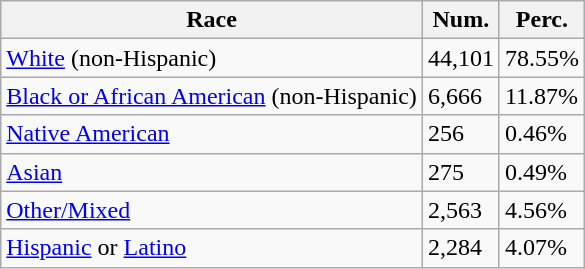<table class="wikitable">
<tr>
<th>Race</th>
<th>Num.</th>
<th>Perc.</th>
</tr>
<tr>
<td><a href='#'>White</a> (non-Hispanic)</td>
<td>44,101</td>
<td>78.55%</td>
</tr>
<tr>
<td><a href='#'>Black or African American</a> (non-Hispanic)</td>
<td>6,666</td>
<td>11.87%</td>
</tr>
<tr>
<td><a href='#'>Native American</a></td>
<td>256</td>
<td>0.46%</td>
</tr>
<tr>
<td><a href='#'>Asian</a></td>
<td>275</td>
<td>0.49%</td>
</tr>
<tr>
<td><a href='#'>Other/Mixed</a></td>
<td>2,563</td>
<td>4.56%</td>
</tr>
<tr>
<td><a href='#'>Hispanic</a> or <a href='#'>Latino</a></td>
<td>2,284</td>
<td>4.07%</td>
</tr>
</table>
